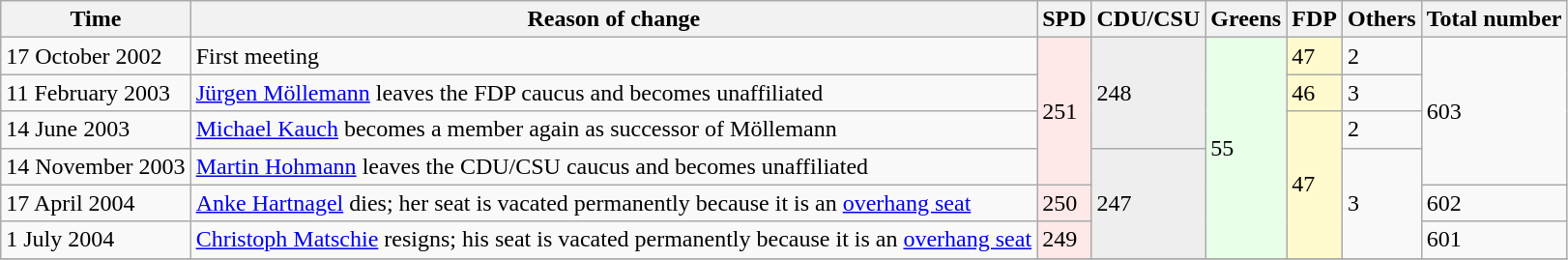<table class="wikitable">
<tr>
<th>Time</th>
<th>Reason of change</th>
<th>SPD</th>
<th>CDU/CSU</th>
<th>Greens</th>
<th>FDP</th>
<th>Others</th>
<th>Total number</th>
</tr>
<tr>
<td>17 October 2002</td>
<td>First meeting</td>
<td rowspan="4" style="background:#FFE8E8;">251</td>
<td rowspan="3" style="background:#EEEEEE;">248</td>
<td rowspan="6" style="background:#E8FFE8;">55</td>
<td rowspan="1" style="background:#FFFACD;">47</td>
<td>2</td>
<td rowspan="4">603</td>
</tr>
<tr>
<td>11 February 2003</td>
<td><a href='#'>Jürgen Möllemann</a> leaves the FDP caucus and becomes unaffiliated</td>
<td rowspan="1" style="background:#FFFACD">46</td>
<td>3</td>
</tr>
<tr>
<td>14 June 2003</td>
<td><a href='#'>Michael Kauch</a> becomes a member again as successor of Möllemann</td>
<td rowspan="4" style="background:#FFFACD">47</td>
<td rowspan="1">2</td>
</tr>
<tr>
<td>14 November 2003</td>
<td><a href='#'>Martin Hohmann</a> leaves the CDU/CSU caucus and becomes unaffiliated</td>
<td rowspan="3" style="background:#EEEEEE;">247</td>
<td rowspan="3">3</td>
</tr>
<tr>
<td>17 April 2004</td>
<td><a href='#'>Anke Hartnagel</a> dies; her seat is vacated permanently because it is an <a href='#'>overhang seat</a></td>
<td rowspan="1" style="background:#FFE8E8;">250</td>
<td rowspan="1">602</td>
</tr>
<tr>
<td>1 July 2004</td>
<td><a href='#'>Christoph Matschie</a> resigns; his seat is vacated permanently because it is an <a href='#'>overhang seat</a></td>
<td rowspan="1" style="background:#FFE8E8;">249</td>
<td rowspan="1">601</td>
</tr>
<tr>
</tr>
</table>
